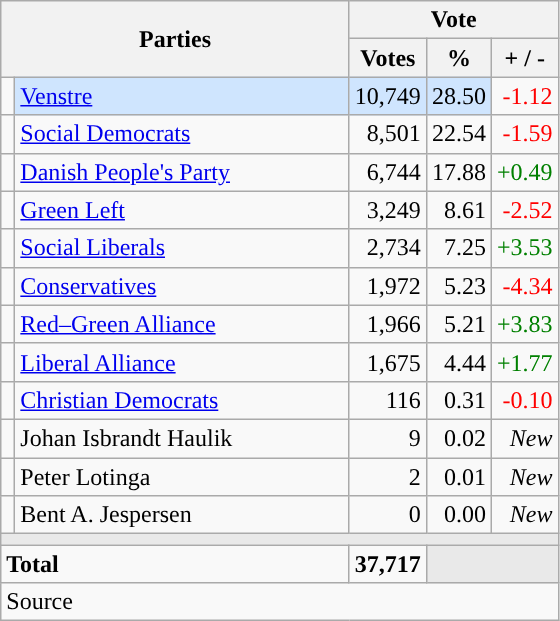<table class="wikitable" style="text-align:right;">
<tr>
<th style="text-align:centre;" rowspan="2" colspan="2" width="225">Parties</th>
<th colspan="3">Vote</th>
</tr>
<tr>
<th width="15">Votes</th>
<th width="15">%</th>
<th width="15">+ / -</th>
</tr>
<tr>
<td width="2" style="color:inherit;background:"></td>
<td bgcolor=#cfe5fe  align="left"><a href='#'>Venstre</a></td>
<td bgcolor=#cfe5fe>10,749</td>
<td bgcolor=#cfe5fe>28.50</td>
<td style=color:red;>-1.12</td>
</tr>
<tr>
<td width="2" style="color:inherit;background:"></td>
<td align="left"><a href='#'>Social Democrats</a></td>
<td>8,501</td>
<td>22.54</td>
<td style=color:red;>-1.59</td>
</tr>
<tr>
<td width="2" style="color:inherit;background:"></td>
<td align="left"><a href='#'>Danish People's Party</a></td>
<td>6,744</td>
<td>17.88</td>
<td style=color:green;>+0.49</td>
</tr>
<tr>
<td width="2" style="color:inherit;background:"></td>
<td align="left"><a href='#'>Green Left</a></td>
<td>3,249</td>
<td>8.61</td>
<td style=color:red;>-2.52</td>
</tr>
<tr>
<td width="2" style="color:inherit;background:"></td>
<td align="left"><a href='#'>Social Liberals</a></td>
<td>2,734</td>
<td>7.25</td>
<td style=color:green;>+3.53</td>
</tr>
<tr>
<td width="2" style="color:inherit;background:"></td>
<td align="left"><a href='#'>Conservatives</a></td>
<td>1,972</td>
<td>5.23</td>
<td style=color:red;>-4.34</td>
</tr>
<tr>
<td width="2" style="color:inherit;background:"></td>
<td align="left"><a href='#'>Red–Green Alliance</a></td>
<td>1,966</td>
<td>5.21</td>
<td style=color:green;>+3.83</td>
</tr>
<tr>
<td width="2" style="color:inherit;background:"></td>
<td align="left"><a href='#'>Liberal Alliance</a></td>
<td>1,675</td>
<td>4.44</td>
<td style=color:green;>+1.77</td>
</tr>
<tr>
<td width="2" style="color:inherit;background:"></td>
<td align="left"><a href='#'>Christian Democrats</a></td>
<td>116</td>
<td>0.31</td>
<td style=color:red;>-0.10</td>
</tr>
<tr>
<td width="2" style="color:inherit;background:"></td>
<td align="left">Johan Isbrandt Haulik</td>
<td>9</td>
<td>0.02</td>
<td><em>New</em></td>
</tr>
<tr>
<td width="2" style="color:inherit;background:"></td>
<td align="left">Peter Lotinga</td>
<td>2</td>
<td>0.01</td>
<td><em>New</em></td>
</tr>
<tr>
<td width="2" style="color:inherit;background:"></td>
<td align="left">Bent A. Jespersen</td>
<td>0</td>
<td>0.00</td>
<td><em>New</em></td>
</tr>
<tr>
<td colspan="7" bgcolor="#E9E9E9"></td>
</tr>
<tr>
<td align="left" colspan="2"><strong>Total</strong></td>
<td><strong>37,717</strong></td>
<td bgcolor="#E9E9E9" colspan="2"></td>
</tr>
<tr>
<td align="left" colspan="6">Source</td>
</tr>
</table>
